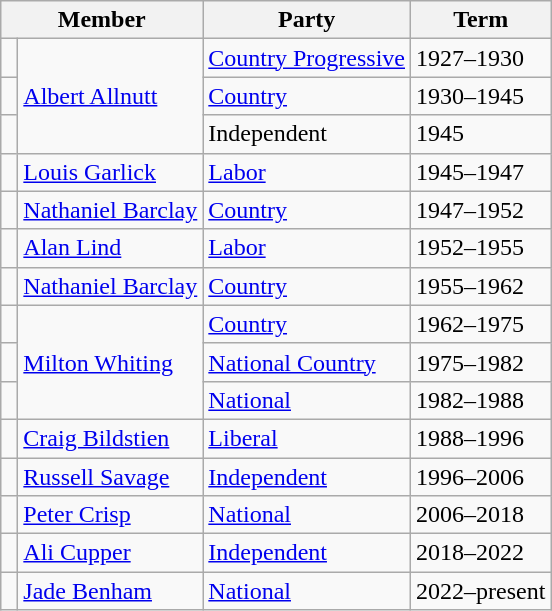<table class="wikitable">
<tr>
<th colspan=2>Member</th>
<th>Party</th>
<th>Term</th>
</tr>
<tr>
<td> </td>
<td rowspan=3><a href='#'>Albert Allnutt</a></td>
<td><a href='#'>Country Progressive</a></td>
<td>1927–1930</td>
</tr>
<tr>
<td> </td>
<td><a href='#'>Country</a></td>
<td>1930–1945</td>
</tr>
<tr>
<td> </td>
<td>Independent</td>
<td>1945</td>
</tr>
<tr>
<td> </td>
<td><a href='#'>Louis Garlick</a></td>
<td><a href='#'>Labor</a></td>
<td>1945–1947</td>
</tr>
<tr>
<td> </td>
<td><a href='#'>Nathaniel Barclay</a></td>
<td><a href='#'>Country</a></td>
<td>1947–1952</td>
</tr>
<tr>
<td> </td>
<td><a href='#'>Alan Lind</a></td>
<td><a href='#'>Labor</a></td>
<td>1952–1955</td>
</tr>
<tr>
<td> </td>
<td><a href='#'>Nathaniel Barclay</a></td>
<td><a href='#'>Country</a></td>
<td>1955–1962</td>
</tr>
<tr>
<td> </td>
<td rowspan="3"><a href='#'>Milton Whiting</a></td>
<td><a href='#'>Country</a></td>
<td>1962–1975</td>
</tr>
<tr>
<td> </td>
<td><a href='#'>National Country</a></td>
<td>1975–1982</td>
</tr>
<tr>
<td> </td>
<td><a href='#'>National</a></td>
<td>1982–1988</td>
</tr>
<tr>
<td> </td>
<td><a href='#'>Craig Bildstien</a></td>
<td><a href='#'>Liberal</a></td>
<td>1988–1996</td>
</tr>
<tr>
<td> </td>
<td><a href='#'>Russell Savage</a></td>
<td><a href='#'>Independent</a></td>
<td>1996–2006</td>
</tr>
<tr>
<td> </td>
<td><a href='#'>Peter Crisp</a></td>
<td><a href='#'>National</a></td>
<td>2006–2018</td>
</tr>
<tr>
<td> </td>
<td><a href='#'>Ali Cupper</a></td>
<td><a href='#'>Independent</a></td>
<td>2018–2022</td>
</tr>
<tr>
<td> </td>
<td><a href='#'>Jade Benham</a></td>
<td><a href='#'>National</a></td>
<td>2022–present</td>
</tr>
</table>
